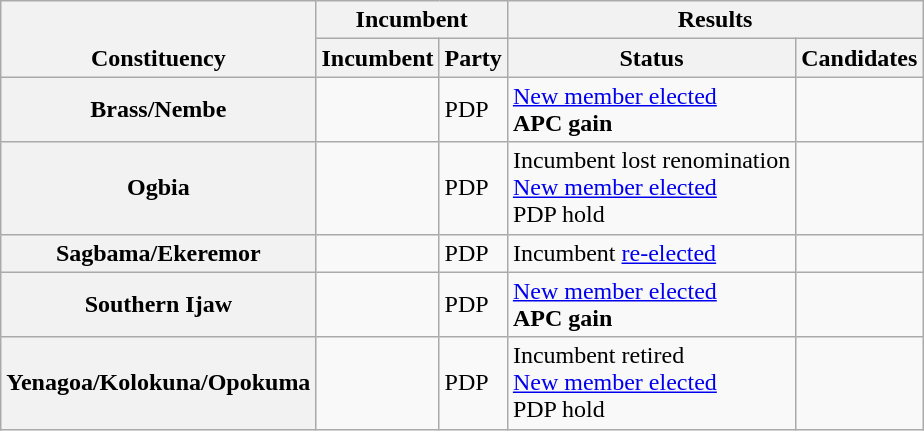<table class="wikitable sortable">
<tr valign=bottom>
<th rowspan=2>Constituency</th>
<th colspan=2>Incumbent</th>
<th colspan=2>Results</th>
</tr>
<tr valign=bottom>
<th>Incumbent</th>
<th>Party</th>
<th>Status</th>
<th>Candidates</th>
</tr>
<tr>
<th>Brass/Nembe</th>
<td></td>
<td>PDP</td>
<td><a href='#'>New member elected</a><br><strong>APC gain</strong></td>
<td nowrap></td>
</tr>
<tr>
<th>Ogbia</th>
<td></td>
<td>PDP</td>
<td>Incumbent lost renomination<br><a href='#'>New member elected</a><br>PDP hold</td>
<td nowrap></td>
</tr>
<tr>
<th>Sagbama/Ekeremor</th>
<td></td>
<td>PDP</td>
<td>Incumbent <a href='#'>re-elected</a></td>
<td nowrap></td>
</tr>
<tr>
<th>Southern Ijaw</th>
<td></td>
<td>PDP</td>
<td><a href='#'>New member elected</a><br><strong>APC gain</strong></td>
<td nowrap></td>
</tr>
<tr>
<th>Yenagoa/Kolokuna/Opokuma</th>
<td></td>
<td>PDP</td>
<td>Incumbent retired<br><a href='#'>New member elected</a><br>PDP hold</td>
<td nowrap></td>
</tr>
</table>
